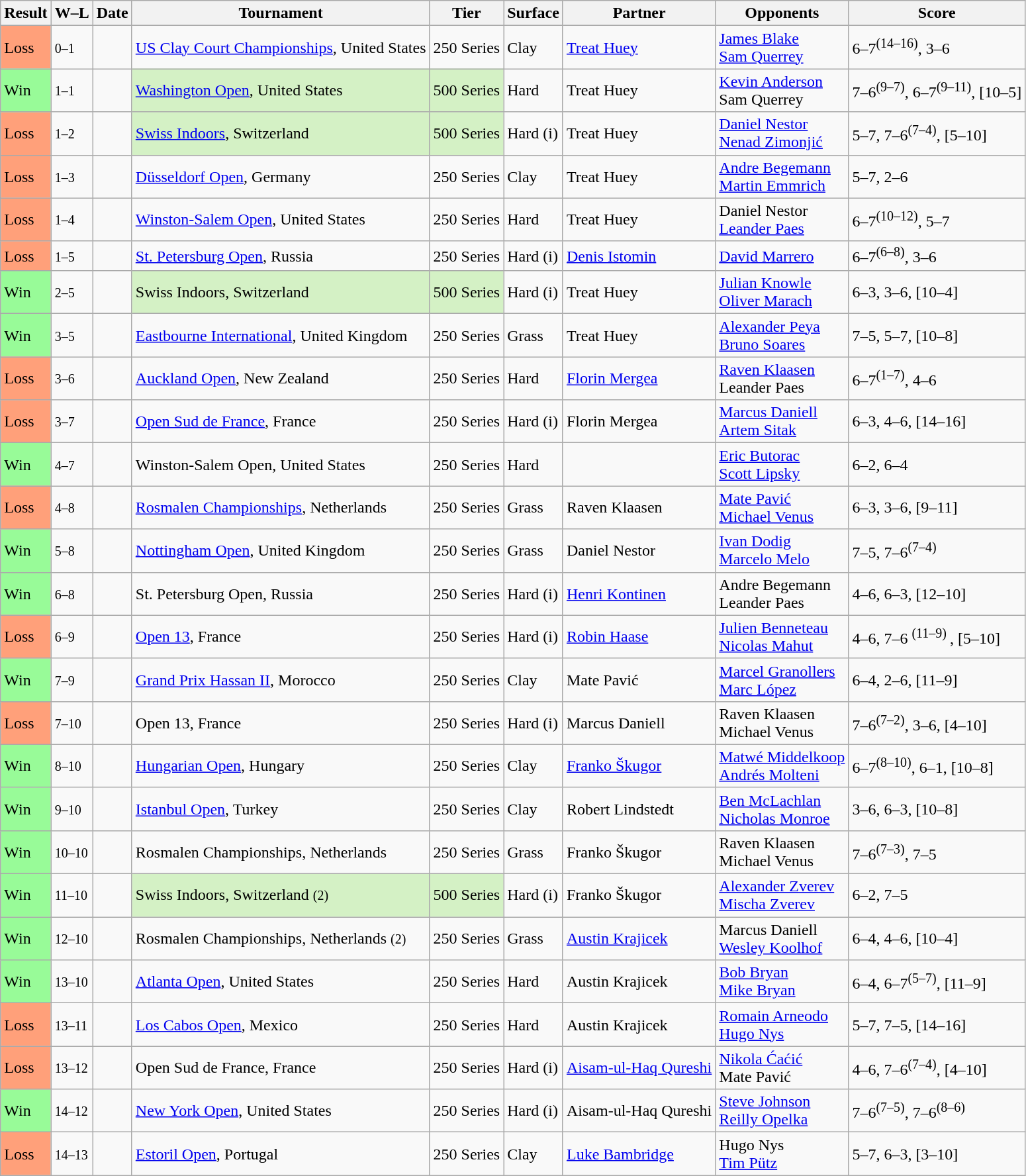<table class="sortable wikitable">
<tr>
<th>Result</th>
<th class="unsortable">W–L</th>
<th>Date</th>
<th>Tournament</th>
<th>Tier</th>
<th>Surface</th>
<th>Partner</th>
<th>Opponents</th>
<th class="unsortable">Score</th>
</tr>
<tr>
<td bgcolor=FFA07A>Loss</td>
<td><small>0–1</small></td>
<td><a href='#'></a></td>
<td><a href='#'>US Clay Court Championships</a>, United States</td>
<td>250 Series</td>
<td>Clay</td>
<td> <a href='#'>Treat Huey</a></td>
<td> <a href='#'>James Blake</a><br> <a href='#'>Sam Querrey</a></td>
<td>6–7<sup>(14–16)</sup>, 3–6</td>
</tr>
<tr>
<td bgcolor=98FB98>Win</td>
<td><small>1–1</small></td>
<td><a href='#'></a></td>
<td style="background:#D4F1C5;"><a href='#'>Washington Open</a>, United States</td>
<td style="background:#D4F1C5;">500 Series</td>
<td>Hard</td>
<td> Treat Huey</td>
<td> <a href='#'>Kevin Anderson</a><br> Sam Querrey</td>
<td>7–6<sup>(9–7)</sup>, 6–7<sup>(9–11)</sup>, [10–5]</td>
</tr>
<tr>
<td bgcolor=FFA07A>Loss</td>
<td><small>1–2</small></td>
<td><a href='#'></a></td>
<td style="background:#D4F1C5;"><a href='#'>Swiss Indoors</a>, Switzerland</td>
<td style="background:#D4F1C5;">500 Series</td>
<td>Hard (i)</td>
<td> Treat Huey</td>
<td> <a href='#'>Daniel Nestor</a><br> <a href='#'>Nenad Zimonjić</a></td>
<td>5–7, 7–6<sup>(7–4)</sup>, [5–10]</td>
</tr>
<tr>
<td bgcolor=FFA07A>Loss</td>
<td><small>1–3</small></td>
<td><a href='#'></a></td>
<td><a href='#'>Düsseldorf Open</a>, Germany</td>
<td>250 Series</td>
<td>Clay</td>
<td> Treat Huey</td>
<td> <a href='#'>Andre Begemann</a><br> <a href='#'>Martin Emmrich</a></td>
<td>5–7, 2–6</td>
</tr>
<tr>
<td bgcolor=FFA07A>Loss</td>
<td><small>1–4</small></td>
<td><a href='#'></a></td>
<td><a href='#'>Winston-Salem Open</a>, United States</td>
<td>250 Series</td>
<td>Hard</td>
<td> Treat Huey</td>
<td> Daniel Nestor<br> <a href='#'>Leander Paes</a></td>
<td>6–7<sup>(10–12)</sup>, 5–7</td>
</tr>
<tr>
<td bgcolor=FFA07A>Loss</td>
<td><small>1–5</small></td>
<td><a href='#'></a></td>
<td><a href='#'>St. Petersburg Open</a>, Russia</td>
<td>250 Series</td>
<td>Hard (i)</td>
<td> <a href='#'>Denis Istomin</a></td>
<td> <a href='#'>David Marrero</a><br></td>
<td>6–7<sup>(6–8)</sup>, 3–6</td>
</tr>
<tr>
<td bgcolor=98FB98>Win</td>
<td><small>2–5</small></td>
<td><a href='#'></a></td>
<td style="background:#D4F1C5;">Swiss Indoors, Switzerland</td>
<td style="background:#D4F1C5;">500 Series</td>
<td>Hard (i)</td>
<td> Treat Huey</td>
<td> <a href='#'>Julian Knowle</a><br> <a href='#'>Oliver Marach</a></td>
<td>6–3, 3–6, [10–4]</td>
</tr>
<tr>
<td bgcolor=98FB98>Win</td>
<td><small>3–5</small></td>
<td><a href='#'></a></td>
<td><a href='#'>Eastbourne International</a>, United Kingdom</td>
<td>250 Series</td>
<td>Grass</td>
<td> Treat Huey</td>
<td> <a href='#'>Alexander Peya</a><br> <a href='#'>Bruno Soares</a></td>
<td>7–5, 5–7, [10–8]</td>
</tr>
<tr>
<td bgcolor=FFA07A>Loss</td>
<td><small>3–6</small></td>
<td><a href='#'></a></td>
<td><a href='#'>Auckland Open</a>, New Zealand</td>
<td>250 Series</td>
<td>Hard</td>
<td> <a href='#'>Florin Mergea</a></td>
<td> <a href='#'>Raven Klaasen</a><br> Leander Paes</td>
<td>6–7<sup>(1–7)</sup>, 4–6</td>
</tr>
<tr>
<td bgcolor=FFA07A>Loss</td>
<td><small>3–7</small></td>
<td><a href='#'></a></td>
<td><a href='#'>Open Sud de France</a>, France</td>
<td>250 Series</td>
<td>Hard (i)</td>
<td> Florin Mergea</td>
<td> <a href='#'>Marcus Daniell</a><br> <a href='#'>Artem Sitak</a></td>
<td>6–3, 4–6, [14–16]</td>
</tr>
<tr>
<td bgcolor=98FB98>Win</td>
<td><small>4–7</small></td>
<td><a href='#'></a></td>
<td>Winston-Salem Open, United States</td>
<td>250 Series</td>
<td>Hard</td>
<td></td>
<td> <a href='#'>Eric Butorac</a><br> <a href='#'>Scott Lipsky</a></td>
<td>6–2, 6–4</td>
</tr>
<tr>
<td bgcolor=FFA07A>Loss</td>
<td><small>4–8</small></td>
<td><a href='#'></a></td>
<td><a href='#'>Rosmalen Championships</a>, Netherlands</td>
<td>250 Series</td>
<td>Grass</td>
<td> Raven Klaasen</td>
<td> <a href='#'>Mate Pavić</a><br> <a href='#'>Michael Venus</a></td>
<td>6–3, 3–6, [9–11]</td>
</tr>
<tr>
<td bgcolor=98FB98>Win</td>
<td><small>5–8</small></td>
<td><a href='#'></a></td>
<td><a href='#'>Nottingham Open</a>, United Kingdom</td>
<td>250 Series</td>
<td>Grass</td>
<td> Daniel Nestor</td>
<td> <a href='#'>Ivan Dodig</a><br> <a href='#'>Marcelo Melo</a></td>
<td>7–5, 7–6<sup>(7–4)</sup></td>
</tr>
<tr>
<td bgcolor=98FB98>Win</td>
<td><small>6–8</small></td>
<td><a href='#'></a></td>
<td>St. Petersburg Open, Russia</td>
<td>250 Series</td>
<td>Hard (i)</td>
<td> <a href='#'>Henri Kontinen</a></td>
<td> Andre Begemann<br> Leander Paes</td>
<td>4–6, 6–3, [12–10]</td>
</tr>
<tr>
<td bgcolor=FFA07A>Loss</td>
<td><small>6–9</small></td>
<td><a href='#'></a></td>
<td><a href='#'>Open 13</a>, France</td>
<td>250 Series</td>
<td>Hard (i)</td>
<td> <a href='#'>Robin Haase</a></td>
<td> <a href='#'>Julien Benneteau</a> <br>  <a href='#'>Nicolas Mahut</a></td>
<td>4–6, 7–6 <sup> (11–9) </sup>, [5–10]</td>
</tr>
<tr>
<td bgcolor=98FB98>Win</td>
<td><small>7–9</small></td>
<td><a href='#'></a></td>
<td><a href='#'>Grand Prix Hassan II</a>, Morocco</td>
<td>250 Series</td>
<td>Clay</td>
<td> Mate Pavić</td>
<td> <a href='#'>Marcel Granollers</a><br> <a href='#'>Marc López</a></td>
<td>6–4, 2–6, [11–9]</td>
</tr>
<tr>
<td bgcolor=FFA07A>Loss</td>
<td><small>7–10</small></td>
<td><a href='#'></a></td>
<td>Open 13, France</td>
<td>250 Series</td>
<td>Hard (i)</td>
<td> Marcus Daniell</td>
<td> Raven Klaasen<br> Michael Venus</td>
<td>7–6<sup>(7–2)</sup>, 3–6, [4–10]</td>
</tr>
<tr>
<td bgcolor=98FB98>Win</td>
<td><small>8–10</small></td>
<td><a href='#'></a></td>
<td><a href='#'>Hungarian Open</a>, Hungary</td>
<td>250 Series</td>
<td>Clay</td>
<td> <a href='#'>Franko Škugor</a></td>
<td> <a href='#'>Matwé Middelkoop</a><br> <a href='#'>Andrés Molteni</a></td>
<td>6–7<sup>(8–10)</sup>, 6–1, [10–8]</td>
</tr>
<tr>
<td bgcolor=98FB98>Win</td>
<td><small>9–10</small></td>
<td><a href='#'></a></td>
<td><a href='#'>Istanbul Open</a>, Turkey</td>
<td>250 Series</td>
<td>Clay</td>
<td> Robert Lindstedt</td>
<td> <a href='#'>Ben McLachlan</a><br> <a href='#'>Nicholas Monroe</a></td>
<td>3–6, 6–3, [10–8]</td>
</tr>
<tr>
<td bgcolor=98FB98>Win</td>
<td><small>10–10</small></td>
<td><a href='#'></a></td>
<td>Rosmalen Championships, Netherlands</td>
<td>250 Series</td>
<td>Grass</td>
<td> Franko Škugor</td>
<td> Raven Klaasen<br> Michael Venus</td>
<td>7–6<sup>(7–3)</sup>, 7–5</td>
</tr>
<tr>
<td bgcolor=98FB98>Win</td>
<td><small>11–10</small></td>
<td><a href='#'></a></td>
<td style="background:#D4F1C5;">Swiss Indoors, Switzerland <small>(2)</small></td>
<td style="background:#D4F1C5;">500 Series</td>
<td>Hard (i)</td>
<td> Franko Škugor</td>
<td> <a href='#'>Alexander Zverev</a><br> <a href='#'>Mischa Zverev</a></td>
<td>6–2, 7–5</td>
</tr>
<tr>
<td bgcolor=98FB98>Win</td>
<td><small>12–10</small></td>
<td><a href='#'></a></td>
<td>Rosmalen Championships, Netherlands <small>(2)</small></td>
<td>250 Series</td>
<td>Grass</td>
<td> <a href='#'>Austin Krajicek</a></td>
<td> Marcus Daniell<br> <a href='#'>Wesley Koolhof</a></td>
<td>6–4, 4–6, [10–4]</td>
</tr>
<tr>
<td bgcolor=98FB98>Win</td>
<td><small>13–10</small></td>
<td><a href='#'></a></td>
<td><a href='#'>Atlanta Open</a>, United States</td>
<td>250 Series</td>
<td>Hard</td>
<td> Austin Krajicek</td>
<td> <a href='#'>Bob Bryan</a><br> <a href='#'>Mike Bryan</a></td>
<td>6–4, 6–7<sup>(5–7)</sup>, [11–9]</td>
</tr>
<tr>
<td bgcolor=FFA07A>Loss</td>
<td><small>13–11</small></td>
<td><a href='#'></a></td>
<td><a href='#'>Los Cabos Open</a>, Mexico</td>
<td>250 Series</td>
<td>Hard</td>
<td> Austin Krajicek</td>
<td> <a href='#'>Romain Arneodo</a><br> <a href='#'>Hugo Nys</a></td>
<td>5–7, 7–5, [14–16]</td>
</tr>
<tr>
<td bgcolor=FFA07A>Loss</td>
<td><small>13–12</small></td>
<td><a href='#'></a></td>
<td>Open Sud de France, France</td>
<td>250 Series</td>
<td>Hard (i)</td>
<td> <a href='#'>Aisam-ul-Haq Qureshi</a></td>
<td> <a href='#'>Nikola Ćaćić</a><br> Mate Pavić</td>
<td>4–6, 7–6<sup>(7–4)</sup>, [4–10]</td>
</tr>
<tr>
<td bgcolor=98FB98>Win</td>
<td><small>14–12</small></td>
<td><a href='#'></a></td>
<td><a href='#'>New York Open</a>, United States</td>
<td>250 Series</td>
<td>Hard (i)</td>
<td> Aisam-ul-Haq Qureshi</td>
<td> <a href='#'>Steve Johnson</a><br> <a href='#'>Reilly Opelka</a></td>
<td>7–6<sup>(7–5)</sup>, 7–6<sup>(8–6)</sup></td>
</tr>
<tr>
<td bgcolor=FFA07A>Loss</td>
<td><small>14–13</small></td>
<td><a href='#'></a></td>
<td><a href='#'>Estoril Open</a>, Portugal</td>
<td>250 Series</td>
<td>Clay</td>
<td> <a href='#'>Luke Bambridge</a></td>
<td> Hugo Nys<br> <a href='#'>Tim Pütz</a></td>
<td>5–7, 6–3, [3–10]</td>
</tr>
</table>
